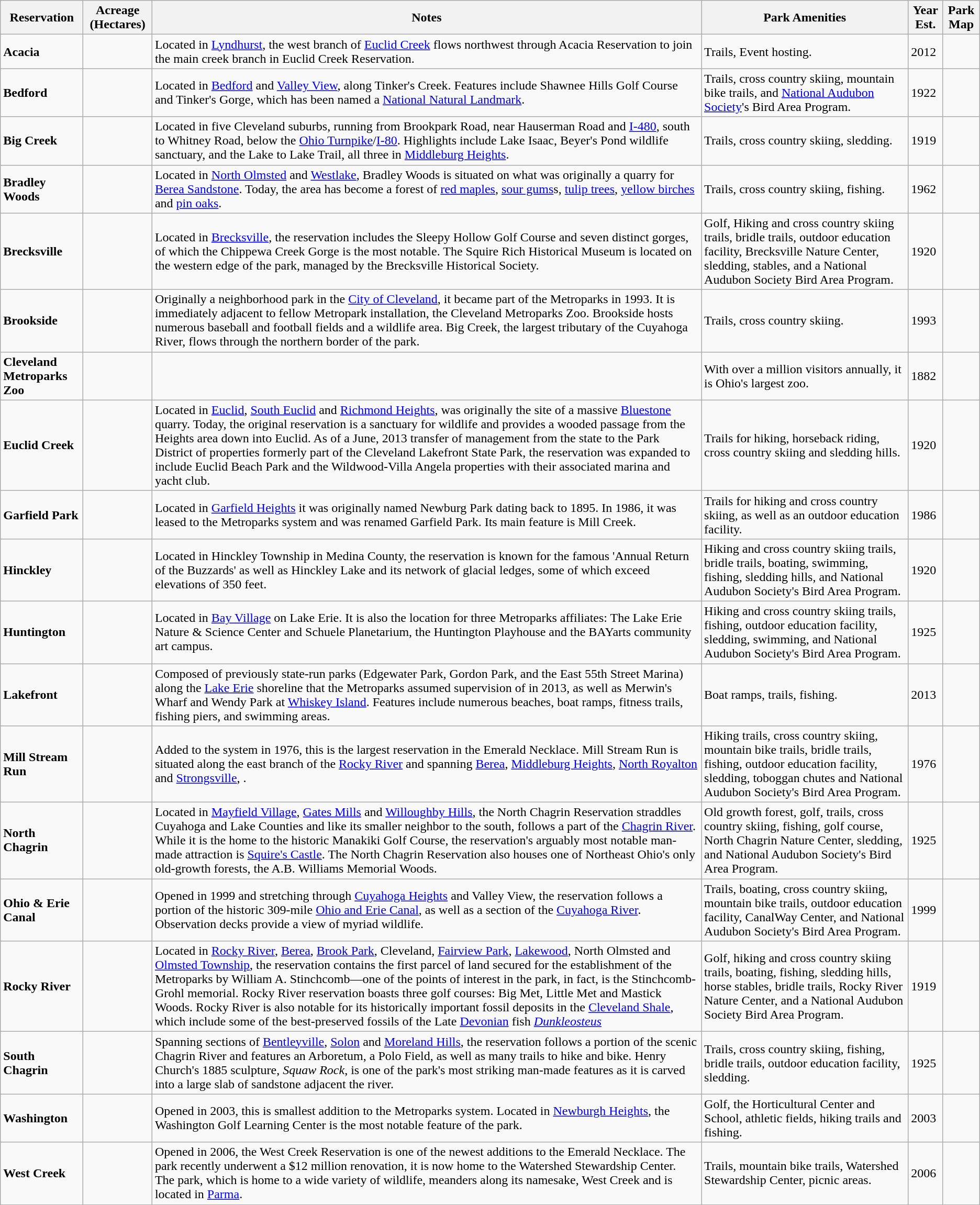<table class=wikitable>
<tr>
<th>Reservation</th>
<th>Acreage (Hectares)</th>
<th>Notes</th>
<th>Park Amenities</th>
<th>Year Est.</th>
<th>Park Map</th>
</tr>
<tr>
<td><strong>Acacia</strong></td>
<td></td>
<td>Located in <a href='#'>Lyndhurst</a>, the west branch of <a href='#'>Euclid Creek</a> flows northwest through Acacia Reservation to join the main creek branch in Euclid Creek Reservation.</td>
<td>Trails, Event hosting.</td>
<td>2012</td>
<td></td>
</tr>
<tr>
<td><strong>Bedford</strong></td>
<td></td>
<td>Located in <a href='#'>Bedford</a> and <a href='#'>Valley View</a>, along Tinker's Creek. Features include Shawnee Hills Golf Course and Tinker's Gorge, which has been named a <a href='#'>National Natural Landmark</a>.</td>
<td>Trails, cross country skiing, mountain bike trails, and <a href='#'>National Audubon Society</a>'s Bird Area Program.</td>
<td>1922</td>
<td></td>
</tr>
<tr>
<td><strong>Big Creek</strong></td>
<td></td>
<td>Located in five Cleveland suburbs, running from Brookpark Road, near Hauserman Road and <a href='#'>I-480</a>, south to Whitney Road, below the <a href='#'>Ohio Turnpike</a>/<a href='#'>I-80</a>. Highlights include Lake Isaac, Beyer's Pond wildlife sanctuary, and the Lake to Lake Trail, all three in <a href='#'>Middleburg Heights</a>.</td>
<td>Trails, cross country skiing, sledding.</td>
<td>1919</td>
<td></td>
</tr>
<tr>
<td><strong>Bradley Woods</strong></td>
<td></td>
<td>Located in <a href='#'>North Olmsted</a> and <a href='#'>Westlake</a>, Bradley Woods is situated on what was originally a quarry for <a href='#'>Berea Sandstone</a>. Today, the area has become a forest of <a href='#'>red maples</a>, <a href='#'>sour gums</a>s, <a href='#'>tulip trees</a>, <a href='#'>yellow birches</a> and <a href='#'>pin oaks</a>.</td>
<td>Trails, cross country skiing, fishing.</td>
<td>1962</td>
<td></td>
</tr>
<tr>
<td><strong>Brecksville</strong></td>
<td></td>
<td>Located in <a href='#'>Brecksville</a>, the reservation includes the Sleepy Hollow Golf Course and seven distinct gorges, of which the Chippewa Creek Gorge is the most notable.  The Squire Rich Historical Museum is located on the western edge of the park, managed by the Brecksville Historical Society.</td>
<td>Golf, Hiking and cross country skiing trails, bridle trails, outdoor education facility, Brecksville Nature Center, sledding, stables, and a National Audubon Society Bird Area Program.</td>
<td>1920</td>
<td></td>
</tr>
<tr>
<td><strong>Brookside</strong></td>
<td></td>
<td>Originally a neighborhood park in the <a href='#'>City of Cleveland</a>, it became part of the Metroparks in 1993. It is immediately adjacent to fellow Metropark installation, the Cleveland Metroparks Zoo. Brookside hosts numerous baseball and football fields and a wildlife area.  Big Creek, the largest tributary of the Cuyahoga River, flows through the northern border of the park.</td>
<td>Trails, cross country skiing.</td>
<td>1993</td>
<td></td>
</tr>
<tr>
<td><strong>Cleveland Metroparks Zoo</strong></td>
<td></td>
<td></td>
<td>With over a million visitors annually, it is Ohio's largest zoo.</td>
<td>1882</td>
<td></td>
</tr>
<tr>
<td><strong>Euclid Creek</strong></td>
<td></td>
<td>Located in <a href='#'>Euclid</a>, <a href='#'>South Euclid</a> and <a href='#'>Richmond Heights</a>, was originally the site of a massive <a href='#'>Bluestone</a> quarry. Today, the original reservation is a sanctuary for wildlife and provides a wooded passage from the Heights area down into Euclid.  As of a June, 2013 transfer of management from the state to the Park District of properties formerly part of the Cleveland Lakefront State Park, the reservation was expanded to include Euclid Beach Park and the Wildwood-Villa Angela properties with their associated marina and yacht club.</td>
<td>Trails for hiking, horseback riding, cross country skiing and sledding hills.</td>
<td>1920</td>
<td></td>
</tr>
<tr>
<td><strong>Garfield Park</strong></td>
<td></td>
<td>Located in <a href='#'>Garfield Heights</a> it was originally named Newburg Park dating back to 1895. In 1986, it was leased to the Metroparks system and was renamed Garfield Park. Its main feature is Mill Creek.</td>
<td>Trails for hiking and cross country skiing, as well as an outdoor education facility.</td>
<td>1986</td>
<td></td>
</tr>
<tr>
<td><strong>Hinckley</strong></td>
<td></td>
<td>Located in Hinckley Township in Medina County, the reservation is known for the famous 'Annual Return of the Buzzards' as well as Hinckley Lake and its network of glacial ledges, some of which  exceed elevations of 350 feet.</td>
<td>Hiking and cross country skiing trails, bridle trails, boating, swimming, fishing, sledding hills, and National Audubon Society's Bird Area Program.</td>
<td>1920</td>
<td></td>
</tr>
<tr>
<td><strong>Huntington</strong></td>
<td></td>
<td>Located in <a href='#'>Bay Village</a> on Lake Erie. It is also the location for three Metroparks affiliates: The Lake Erie Nature & Science Center and Schuele Planetarium, the Huntington Playhouse and the BAYarts community art campus.</td>
<td>Hiking and cross country skiing trails, fishing, outdoor education facility, sledding, swimming, and National Audubon Society's Bird Area Program.</td>
<td>1925</td>
<td></td>
</tr>
<tr>
<td><strong>Lakefront</strong></td>
<td></td>
<td>Composed of previously state-run parks (Edgewater Park, Gordon Park, and the East 55th Street Marina) along the <a href='#'>Lake Erie</a> shoreline that the Metroparks assumed supervision of in 2013, as well as Merwin's Wharf and Wendy Park at <a href='#'>Whiskey Island</a>. Features include numerous beaches, boat ramps, fitness trails, fishing piers, and swimming areas.</td>
<td>Boat ramps, trails, fishing.</td>
<td>2013</td>
<td></td>
</tr>
<tr>
<td><strong>Mill Stream Run</strong></td>
<td></td>
<td>Added to the system in 1976, this is the largest reservation in the Emerald Necklace. Mill Stream Run is situated along the east branch of the <a href='#'>Rocky River</a> and spanning <a href='#'>Berea</a>, <a href='#'>Middleburg Heights</a>, <a href='#'>North Royalton</a> and <a href='#'>Strongsville</a>, .</td>
<td>Hiking trails, cross country skiing, mountain bike trails, bridle trails, fishing, outdoor education facility, sledding, toboggan chutes and National Audubon Society's Bird Area Program.</td>
<td>1976</td>
<td></td>
</tr>
<tr>
<td><strong>North Chagrin</strong></td>
<td></td>
<td>Located in <a href='#'>Mayfield Village</a>, <a href='#'>Gates Mills</a> and <a href='#'>Willoughby Hills</a>, the North Chagrin Reservation straddles Cuyahoga and Lake Counties and like its smaller neighbor to the south, follows a part of the <a href='#'>Chagrin River</a>. While it is the home to the historic Manakiki Golf Course, the reservation's arguably most notable man-made attraction is <a href='#'>Squire's Castle</a>. The North Chagrin Reservation also houses one of Northeast Ohio's only old-growth forests, the A.B. Williams Memorial Woods.</td>
<td>Old growth forest, golf, trails, cross country skiing, fishing, golf course, North Chagrin Nature Center, sledding, and National Audubon Society's Bird Area Program.</td>
<td>1925</td>
<td></td>
</tr>
<tr>
<td><strong>Ohio & Erie Canal</strong></td>
<td></td>
<td>Opened in 1999 and stretching through <a href='#'>Cuyahoga Heights</a> and Valley View, the reservation follows a portion of the historic 309-mile <a href='#'>Ohio and Erie Canal</a>, as well as a section of the <a href='#'>Cuyahoga River</a>. Observation decks provide a view of myriad wildlife.</td>
<td>Trails, boating, cross country skiing, mountain bike trails, outdoor education facility, CanalWay Center, and National Audubon Society's Bird Area Program.</td>
<td>1999</td>
<td></td>
</tr>
<tr>
<td><strong>Rocky River</strong></td>
<td></td>
<td>Located in <a href='#'>Rocky River</a>, <a href='#'>Berea</a>, <a href='#'>Brook Park</a>, Cleveland, <a href='#'>Fairview Park</a>, <a href='#'>Lakewood</a>, North Olmsted and <a href='#'>Olmsted Township</a>, the reservation contains the first parcel of land secured for the establishment    of the Metroparks by William A. Stinchcomb—one of the points of interest in the park, in fact, is the Stinchcomb-Grohl memorial. Rocky River reservation boasts three golf courses: Big Met, Little Met and Mastick Woods. Rocky River is also notable for its historically important fossil deposits in the <a href='#'>Cleveland Shale</a>, which include some of the best-preserved fossils of the Late <a href='#'>Devonian</a> fish <em><a href='#'>Dunkleosteus</a></em></td>
<td>Golf, hiking and cross country skiing trails, boating, fishing, sledding hills, horse stables, bridle trails, Rocky River Nature Center, and a National Audubon Society Bird Area Program.</td>
<td>1919</td>
<td></td>
</tr>
<tr>
<td><strong>South Chagrin</strong></td>
<td></td>
<td>Spanning sections of <a href='#'>Bentleyville</a>, <a href='#'>Solon</a> and <a href='#'>Moreland Hills</a>, the reservation follows a portion of the scenic Chagrin River and features an Arboretum, a Polo Field, as well as many trails to hike and bike. Henry Church's 1885 sculpture, <em>Squaw Rock</em>, is one of the park's most striking man-made features as it is carved into a large slab of sandstone adjacent the river.</td>
<td>Trails, cross country skiing, fishing, bridle trails, outdoor education facility, sledding.</td>
<td>1925</td>
<td></td>
</tr>
<tr>
<td><strong>Washington</strong></td>
<td></td>
<td>Opened in 2003, this is smallest addition to the Metroparks system. Located in <a href='#'>Newburgh Heights</a>, the Washington Golf Learning Center is the most notable feature of the park.</td>
<td>Golf,  the Horticultural Center and School, athletic fields, hiking trails and fishing.</td>
<td>2003</td>
<td></td>
</tr>
<tr>
<td><strong>West Creek</strong></td>
<td></td>
<td>Opened in 2006, the West Creek Reservation is one of the newest additions to the Emerald Necklace. The park recently underwent a $12 million renovation, it is now home to the Watershed Stewardship Center. The park, which is home to a wide variety of wildlife, meanders along its namesake, West Creek and is located in <a href='#'>Parma</a>.</td>
<td>Trails, mountain bike trails, Watershed Stewardship Center, picnic areas.</td>
<td>2006</td>
<td></td>
</tr>
</table>
